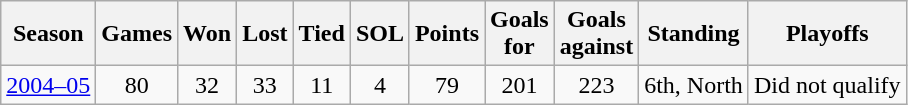<table class="wikitable" style="text-align:center">
<tr>
<th>Season</th>
<th>Games</th>
<th>Won</th>
<th>Lost</th>
<th>Tied</th>
<th>SOL</th>
<th>Points</th>
<th>Goals<br>for</th>
<th>Goals<br>against</th>
<th>Standing</th>
<th>Playoffs</th>
</tr>
<tr>
<td><a href='#'>2004–05</a></td>
<td>80</td>
<td>32</td>
<td>33</td>
<td>11</td>
<td>4</td>
<td>79</td>
<td>201</td>
<td>223</td>
<td>6th, North</td>
<td>Did not qualify</td>
</tr>
</table>
